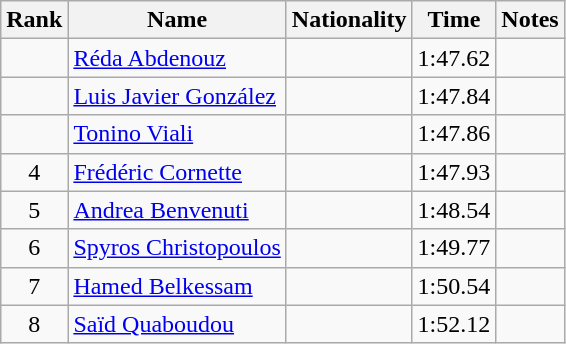<table class="wikitable sortable" style="text-align:center">
<tr>
<th>Rank</th>
<th>Name</th>
<th>Nationality</th>
<th>Time</th>
<th>Notes</th>
</tr>
<tr>
<td></td>
<td align=left><a href='#'>Réda Abdenouz</a></td>
<td align=left></td>
<td>1:47.62</td>
<td></td>
</tr>
<tr>
<td></td>
<td align=left><a href='#'>Luis Javier González</a></td>
<td align=left></td>
<td>1:47.84</td>
<td></td>
</tr>
<tr>
<td></td>
<td align=left><a href='#'>Tonino Viali</a></td>
<td align=left></td>
<td>1:47.86</td>
<td></td>
</tr>
<tr>
<td>4</td>
<td align=left><a href='#'>Frédéric Cornette</a></td>
<td align=left></td>
<td>1:47.93</td>
<td></td>
</tr>
<tr>
<td>5</td>
<td align=left><a href='#'>Andrea Benvenuti</a></td>
<td align=left></td>
<td>1:48.54</td>
<td></td>
</tr>
<tr>
<td>6</td>
<td align=left><a href='#'>Spyros Christopoulos</a></td>
<td align=left></td>
<td>1:49.77</td>
<td></td>
</tr>
<tr>
<td>7</td>
<td align=left><a href='#'>Hamed Belkessam</a></td>
<td align=left></td>
<td>1:50.54</td>
<td></td>
</tr>
<tr>
<td>8</td>
<td align=left><a href='#'>Saïd Quaboudou</a></td>
<td align=left></td>
<td>1:52.12</td>
<td></td>
</tr>
</table>
